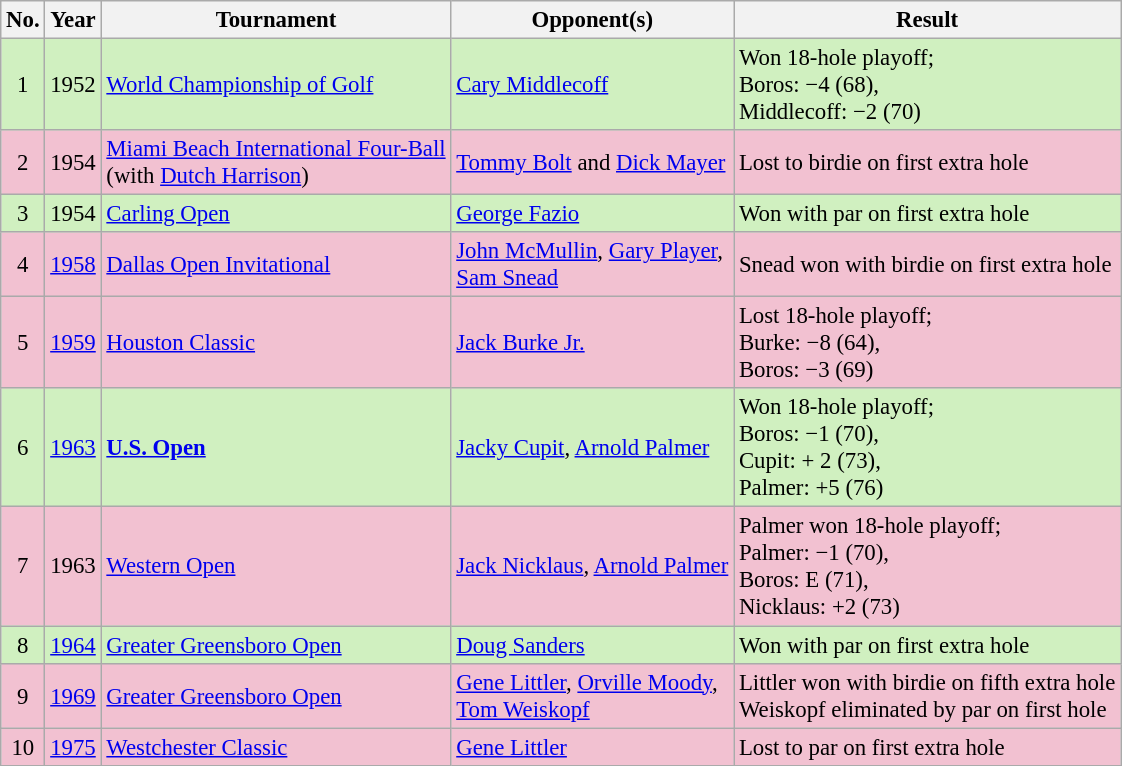<table class="wikitable" style="font-size:95%;">
<tr>
<th>No.</th>
<th>Year</th>
<th>Tournament</th>
<th>Opponent(s)</th>
<th>Result</th>
</tr>
<tr style="background:#D0F0C0;">
<td align=center>1</td>
<td>1952</td>
<td><a href='#'>World Championship of Golf</a></td>
<td> <a href='#'>Cary Middlecoff</a></td>
<td>Won 18-hole playoff;<br>Boros: −4 (68),<br>Middlecoff: −2 (70)</td>
</tr>
<tr style="background:#F2C1D1;">
<td align=center>2</td>
<td>1954</td>
<td><a href='#'>Miami Beach International Four-Ball</a><br>(with  <a href='#'>Dutch Harrison</a>)</td>
<td> <a href='#'>Tommy Bolt</a> and  <a href='#'>Dick Mayer</a></td>
<td>Lost to birdie on first extra hole</td>
</tr>
<tr style="background:#D0F0C0;">
<td align=center>3</td>
<td>1954</td>
<td><a href='#'>Carling Open</a></td>
<td> <a href='#'>George Fazio</a></td>
<td>Won with par on first extra hole</td>
</tr>
<tr style="background:#F2C1D1;">
<td align=center>4</td>
<td><a href='#'>1958</a></td>
<td><a href='#'>Dallas Open Invitational</a></td>
<td> <a href='#'>John McMullin</a>,  <a href='#'>Gary Player</a>,<br> <a href='#'>Sam Snead</a></td>
<td>Snead won with birdie on first extra hole</td>
</tr>
<tr style="background:#F2C1D1;">
<td align=center>5</td>
<td><a href='#'>1959</a></td>
<td><a href='#'>Houston Classic</a></td>
<td> <a href='#'>Jack Burke Jr.</a></td>
<td>Lost 18-hole playoff;<br>Burke: −8 (64),<br>Boros: −3 (69)</td>
</tr>
<tr style="background:#D0F0C0;">
<td align=center>6</td>
<td><a href='#'>1963</a></td>
<td><strong><a href='#'>U.S. Open</a></strong></td>
<td> <a href='#'>Jacky Cupit</a>,  <a href='#'>Arnold Palmer</a></td>
<td>Won 18-hole playoff;<br>Boros: −1 (70),<br>Cupit: + 2 (73),<br>Palmer: +5 (76)</td>
</tr>
<tr style="background:#F2C1D1;">
<td align=center>7</td>
<td>1963</td>
<td><a href='#'>Western Open</a></td>
<td> <a href='#'>Jack Nicklaus</a>,  <a href='#'>Arnold Palmer</a></td>
<td>Palmer won 18-hole playoff;<br>Palmer: −1 (70),<br>Boros: E (71),<br>Nicklaus: +2 (73)</td>
</tr>
<tr style="background:#D0F0C0;">
<td align=center>8</td>
<td><a href='#'>1964</a></td>
<td><a href='#'>Greater Greensboro Open</a></td>
<td> <a href='#'>Doug Sanders</a></td>
<td>Won with par on first extra hole</td>
</tr>
<tr style="background:#F2C1D1;">
<td align=center>9</td>
<td><a href='#'>1969</a></td>
<td><a href='#'>Greater Greensboro Open</a></td>
<td> <a href='#'>Gene Littler</a>,  <a href='#'>Orville Moody</a>,<br> <a href='#'>Tom Weiskopf</a></td>
<td>Littler won with birdie on fifth extra hole<br>Weiskopf eliminated by par on first hole</td>
</tr>
<tr style="background:#F2C1D1;">
<td align=center>10</td>
<td><a href='#'>1975</a></td>
<td><a href='#'>Westchester Classic</a></td>
<td> <a href='#'>Gene Littler</a></td>
<td>Lost to par on first extra hole</td>
</tr>
</table>
